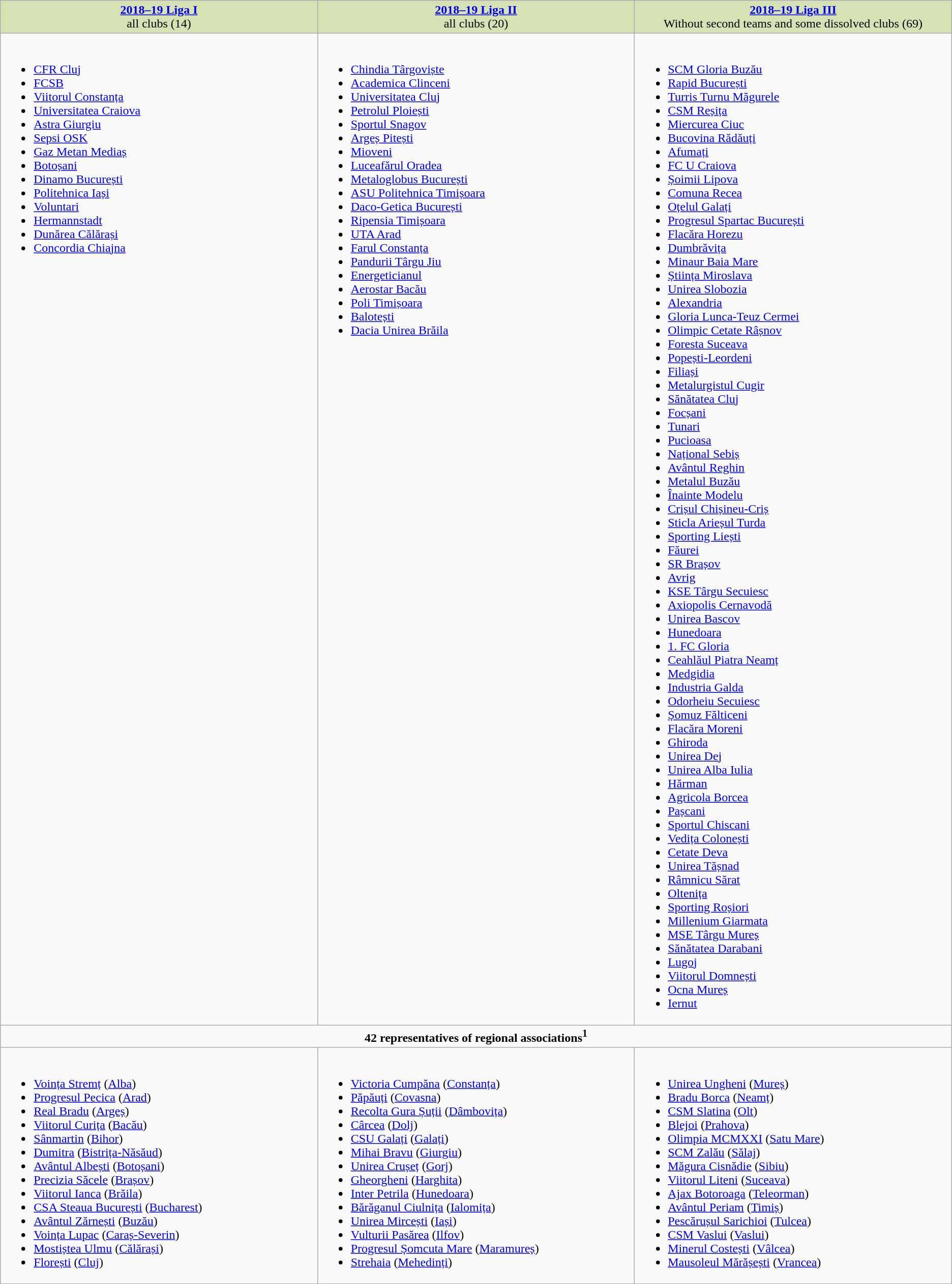<table class="wikitable">
<tr style="vertical-align:top; background:#d6e2b3; text-align:center;">
<td style="width:25%;"><strong><a href='#'>2018–19 Liga I</a></strong><br>all clubs (14)</td>
<td style="width:25%;"><strong><a href='#'>2018–19 Liga II</a></strong><br>all clubs (20)</td>
<td style="width:25%;"><strong><a href='#'>2018–19 Liga III</a></strong><br>Without second teams and some dissolved clubs (69)</td>
</tr>
<tr valign="top">
<td><br><ul><li><a href='#'>CFR Cluj</a></li><li><a href='#'>FCSB</a></li><li><a href='#'>Viitorul Constanța</a></li><li><a href='#'>Universitatea Craiova</a></li><li><a href='#'>Astra Giurgiu</a></li><li><a href='#'>Sepsi OSK</a></li><li><a href='#'>Gaz Metan Mediaș</a></li><li><a href='#'>Botoșani</a></li><li><a href='#'>Dinamo București</a></li><li><a href='#'>Politehnica Iași</a></li><li><a href='#'>Voluntari</a></li><li><a href='#'>Hermannstadt</a></li><li><a href='#'>Dunărea Călărași</a></li><li><a href='#'>Concordia Chiajna</a></li></ul></td>
<td><br><ul><li><a href='#'>Chindia Târgoviște</a></li><li><a href='#'>Academica Clinceni</a></li><li><a href='#'>Universitatea Cluj</a></li><li><a href='#'>Petrolul Ploiești</a></li><li><a href='#'>Sportul Snagov</a></li><li><a href='#'>Argeș Pitești</a></li><li><a href='#'>Mioveni</a></li><li><a href='#'>Luceafărul Oradea</a></li><li><a href='#'>Metaloglobus București</a></li><li><a href='#'>ASU Politehnica Timișoara</a></li><li><a href='#'>Daco-Getica București</a></li><li><a href='#'>Ripensia Timișoara</a></li><li><a href='#'>UTA Arad</a></li><li><a href='#'>Farul Constanța</a></li><li><a href='#'>Pandurii Târgu Jiu</a></li><li><a href='#'>Energeticianul</a></li><li><a href='#'>Aerostar Bacău</a></li><li><a href='#'>Poli Timișoara</a></li><li><a href='#'>Balotești</a></li><li><a href='#'>Dacia Unirea Brăila</a></li></ul></td>
<td><br><ul><li><a href='#'>SCM Gloria Buzău</a></li><li><a href='#'>Rapid București</a></li><li><a href='#'>Turris Turnu Măgurele</a></li><li><a href='#'>CSM Reșița</a></li><li><a href='#'>Miercurea Ciuc</a></li><li><a href='#'>Bucovina Rădăuți</a></li><li><a href='#'>Afumați</a></li><li><a href='#'>FC U Craiova</a></li><li><a href='#'>Șoimii Lipova</a></li><li><a href='#'>Comuna Recea</a></li><li><a href='#'>Oțelul Galați</a></li><li><a href='#'>Progresul Spartac București</a></li><li><a href='#'>Flacăra Horezu</a></li><li><a href='#'>Dumbrăvița</a></li><li><a href='#'>Minaur Baia Mare</a></li><li><a href='#'>Știința Miroslava</a></li><li><a href='#'>Unirea Slobozia</a></li><li><a href='#'>Alexandria</a></li><li><a href='#'>Gloria Lunca-Teuz Cermei</a></li><li><a href='#'>Olimpic Cetate Râșnov</a></li><li><a href='#'>Foresta Suceava</a></li><li><a href='#'>Popești-Leordeni</a></li><li><a href='#'>Filiași</a></li><li><a href='#'>Metalurgistul Cugir</a></li><li><a href='#'>Sănătatea Cluj</a></li><li><a href='#'>Focșani</a></li><li><a href='#'>Tunari</a></li><li><a href='#'>Pucioasa</a></li><li><a href='#'>Național Sebiș</a></li><li><a href='#'>Avântul Reghin</a></li><li><a href='#'>Metalul Buzău</a></li><li><a href='#'>Înainte Modelu</a></li><li><a href='#'>Crișul Chișineu-Criș</a></li><li><a href='#'>Sticla Arieșul Turda</a></li><li><a href='#'>Sporting Liești</a></li><li><a href='#'>Făurei</a></li><li><a href='#'>SR Brașov</a></li><li><a href='#'>Avrig</a></li><li><a href='#'>KSE Târgu Secuiesc</a></li><li><a href='#'>Axiopolis Cernavodă</a></li><li><a href='#'>Unirea Bascov</a></li><li><a href='#'>Hunedoara</a></li><li><a href='#'>1. FC Gloria</a></li><li><a href='#'>Ceahlăul Piatra Neamț</a></li><li><a href='#'>Medgidia</a></li><li><a href='#'>Industria Galda</a></li><li><a href='#'>Odorheiu Secuiesc</a></li><li><a href='#'>Șomuz Fălticeni</a></li><li><a href='#'>Flacăra Moreni</a></li><li><a href='#'>Ghiroda</a></li><li><a href='#'>Unirea Dej</a></li><li><a href='#'>Unirea Alba Iulia</a></li><li><a href='#'>Hărman</a></li><li><a href='#'>Agricola Borcea</a></li><li><a href='#'>Pașcani</a></li><li><a href='#'>Sportul Chiscani</a></li><li><a href='#'>Vedița Colonești</a></li><li><a href='#'>Cetate Deva</a></li><li><a href='#'>Unirea Tășnad</a></li><li><a href='#'>Râmnicu Sărat</a></li><li><a href='#'>Oltenița</a></li><li><a href='#'>Sporting Roșiori</a></li><li><a href='#'>Millenium Giarmata</a></li><li><a href='#'>MSE Târgu Mureș</a></li><li><a href='#'>Sănătatea Darabani</a></li><li><a href='#'>Lugoj</a></li><li><a href='#'>Viitorul Domnești</a></li><li><a href='#'>Ocna Mureș</a></li><li><a href='#'>Iernut</a></li></ul></td>
</tr>
<tr>
<td align=center colspan=3><strong>42 representatives of regional associations<sup>1</sup></strong></td>
</tr>
<tr>
<td><br><ul><li><a href='#'>Voința Stremț</a> (<a href='#'>Alba</a>)</li><li><a href='#'>Progresul Pecica</a> (<a href='#'>Arad</a>)</li><li><a href='#'>Real Bradu</a> (<a href='#'>Argeș</a>)</li><li><a href='#'>Viitorul Curița</a> (<a href='#'>Bacău</a>)</li><li><a href='#'>Sânmartin</a> (<a href='#'>Bihor</a>)</li><li><a href='#'>Dumitra</a> (<a href='#'>Bistrița-Năsăud</a>)</li><li><a href='#'>Avântul Albești</a> (<a href='#'>Botoșani</a>)</li><li><a href='#'>Precizia Săcele</a> (<a href='#'>Brașov</a>)</li><li><a href='#'>Viitorul Ianca</a> (<a href='#'>Brăila</a>)</li><li><a href='#'>CSA Steaua București</a> (<a href='#'>Bucharest</a>)</li><li><a href='#'>Avântul Zărnești</a> (<a href='#'>Buzău</a>)</li><li><a href='#'>Voința Lupac</a> (<a href='#'>Caraș-Severin</a>)</li><li><a href='#'>Mostiștea Ulmu</a> (<a href='#'>Călărași</a>)</li><li><a href='#'>Florești</a> (<a href='#'>Cluj</a>)</li></ul></td>
<td><br><ul><li><a href='#'>Victoria Cumpăna</a> (<a href='#'>Constanța</a>)</li><li><a href='#'>Păpăuți</a> (<a href='#'>Covasna</a>)</li><li><a href='#'>Recolta Gura Șuții</a> (<a href='#'>Dâmbovița</a>)</li><li><a href='#'>Cârcea</a> (<a href='#'>Dolj</a>)</li><li><a href='#'>CSU Galați</a> (<a href='#'>Galați</a>)</li><li><a href='#'>Mihai Bravu</a> (<a href='#'>Giurgiu</a>)</li><li><a href='#'>Unirea Crușeț</a> (<a href='#'>Gorj</a>)</li><li><a href='#'>Gheorgheni</a> (<a href='#'>Harghita</a>)</li><li><a href='#'>Inter Petrila</a> (<a href='#'>Hunedoara</a>)</li><li><a href='#'>Bărăganul Ciulnița</a> (<a href='#'>Ialomița</a>)</li><li><a href='#'>Unirea Mircești</a> (<a href='#'>Iași</a>)</li><li><a href='#'>Vulturii Pasărea</a> (<a href='#'>Ilfov</a>)</li><li><a href='#'>Progresul Șomcuta Mare</a> (<a href='#'>Maramureș</a>)</li><li><a href='#'>Strehaia</a> (<a href='#'>Mehedinți</a>)</li></ul></td>
<td><br><ul><li><a href='#'>Unirea Ungheni</a> (<a href='#'>Mureș</a>)</li><li><a href='#'>Bradu Borca</a> (<a href='#'>Neamț</a>)</li><li><a href='#'>CSM Slatina</a> (<a href='#'>Olt</a>)</li><li><a href='#'>Blejoi</a> (<a href='#'>Prahova</a>)</li><li><a href='#'>Olimpia MCMXXI</a> (<a href='#'>Satu Mare</a>)</li><li><a href='#'>SCM Zalău</a> (<a href='#'>Sălaj</a>)</li><li><a href='#'>Măgura Cisnădie</a> (<a href='#'>Sibiu</a>)</li><li><a href='#'>Viitorul Liteni</a> (<a href='#'>Suceava</a>)</li><li><a href='#'>Ajax Botoroaga</a> (<a href='#'>Teleorman</a>)</li><li><a href='#'>Avântul Periam</a> (<a href='#'>Timiș</a>)</li><li><a href='#'>Pescărușul Sarichioi</a> (<a href='#'>Tulcea</a>)</li><li><a href='#'>CSM Vaslui</a> (<a href='#'>Vaslui</a>)</li><li><a href='#'>Minerul Costești</a> (<a href='#'>Vâlcea</a>)</li><li><a href='#'>Mausoleul Mărășești</a> (<a href='#'>Vrancea</a>)</li></ul></td>
</tr>
</table>
